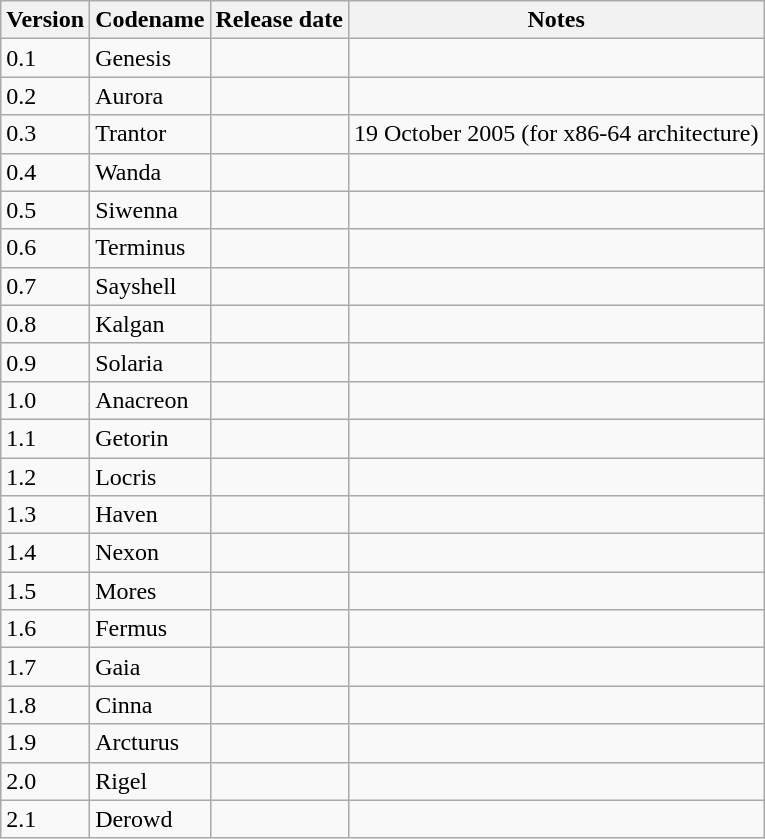<table class="wikitable sortable">
<tr>
<th>Version</th>
<th>Codename</th>
<th>Release date</th>
<th>Notes</th>
</tr>
<tr>
<td>0.1</td>
<td>Genesis</td>
<td></td>
<td></td>
</tr>
<tr>
<td>0.2</td>
<td>Aurora</td>
<td></td>
<td></td>
</tr>
<tr>
<td>0.3</td>
<td>Trantor</td>
<td></td>
<td>19 October 2005 (for x86-64 architecture)</td>
</tr>
<tr>
<td>0.4</td>
<td>Wanda</td>
<td></td>
<td></td>
</tr>
<tr>
<td>0.5</td>
<td>Siwenna</td>
<td></td>
<td></td>
</tr>
<tr>
<td>0.6</td>
<td>Terminus</td>
<td></td>
<td></td>
</tr>
<tr>
<td>0.7</td>
<td>Sayshell</td>
<td></td>
<td></td>
</tr>
<tr>
<td>0.8</td>
<td>Kalgan</td>
<td></td>
<td></td>
</tr>
<tr>
<td>0.9</td>
<td>Solaria</td>
<td></td>
<td></td>
</tr>
<tr>
<td>1.0</td>
<td>Anacreon</td>
<td></td>
<td></td>
</tr>
<tr>
<td>1.1</td>
<td>Getorin</td>
<td></td>
<td></td>
</tr>
<tr>
<td>1.2</td>
<td>Locris</td>
<td></td>
<td></td>
</tr>
<tr>
<td>1.3</td>
<td>Haven</td>
<td></td>
<td></td>
</tr>
<tr>
<td>1.4</td>
<td>Nexon</td>
<td></td>
<td></td>
</tr>
<tr>
<td>1.5</td>
<td>Mores</td>
<td></td>
<td></td>
</tr>
<tr>
<td>1.6</td>
<td>Fermus</td>
<td></td>
<td></td>
</tr>
<tr>
<td>1.7</td>
<td>Gaia</td>
<td></td>
<td></td>
</tr>
<tr>
<td>1.8</td>
<td>Cinna</td>
<td></td>
<td></td>
</tr>
<tr>
<td>1.9</td>
<td>Arcturus</td>
<td></td>
<td></td>
</tr>
<tr>
<td>2.0</td>
<td>Rigel</td>
<td></td>
<td></td>
</tr>
<tr>
<td>2.1</td>
<td>Derowd</td>
<td></td>
<td></td>
</tr>
</table>
